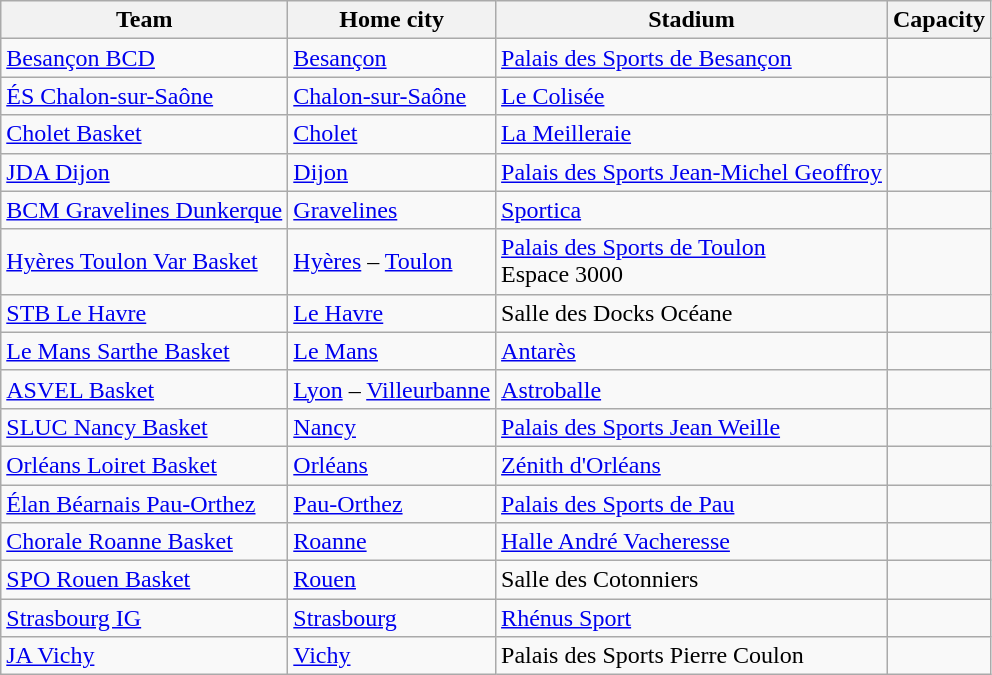<table class="wikitable sortable">
<tr>
<th>Team</th>
<th>Home city</th>
<th>Stadium</th>
<th>Capacity</th>
</tr>
<tr>
<td><a href='#'>Besançon BCD</a></td>
<td><a href='#'>Besançon</a></td>
<td><a href='#'>Palais des Sports de Besançon</a></td>
<td></td>
</tr>
<tr>
<td><a href='#'>ÉS Chalon-sur-Saône</a></td>
<td><a href='#'>Chalon-sur-Saône</a></td>
<td><a href='#'>Le Colisée</a></td>
<td></td>
</tr>
<tr>
<td><a href='#'>Cholet Basket</a></td>
<td><a href='#'>Cholet</a></td>
<td><a href='#'>La Meilleraie</a></td>
<td></td>
</tr>
<tr>
<td><a href='#'>JDA Dijon</a></td>
<td><a href='#'>Dijon</a></td>
<td><a href='#'>Palais des Sports Jean-Michel Geoffroy</a></td>
<td></td>
</tr>
<tr>
<td><a href='#'>BCM Gravelines Dunkerque</a></td>
<td><a href='#'>Gravelines</a></td>
<td><a href='#'>Sportica</a></td>
<td></td>
</tr>
<tr>
<td><a href='#'>Hyères Toulon Var Basket</a></td>
<td><a href='#'>Hyères</a> – <a href='#'>Toulon</a></td>
<td><a href='#'>Palais des Sports de Toulon</a> <br> Espace 3000</td>
<td> <br> </td>
</tr>
<tr>
<td><a href='#'>STB Le Havre</a></td>
<td><a href='#'>Le Havre</a></td>
<td>Salle des Docks Océane</td>
<td></td>
</tr>
<tr>
<td><a href='#'>Le Mans Sarthe Basket</a></td>
<td><a href='#'>Le Mans</a></td>
<td><a href='#'>Antarès</a></td>
<td></td>
</tr>
<tr>
<td><a href='#'>ASVEL Basket</a></td>
<td><a href='#'>Lyon</a> – <a href='#'>Villeurbanne</a></td>
<td><a href='#'>Astroballe</a></td>
<td></td>
</tr>
<tr>
<td><a href='#'>SLUC Nancy Basket</a></td>
<td><a href='#'>Nancy</a></td>
<td><a href='#'>Palais des Sports Jean Weille</a></td>
<td></td>
</tr>
<tr>
<td><a href='#'>Orléans Loiret Basket</a></td>
<td><a href='#'>Orléans</a></td>
<td><a href='#'>Zénith d'Orléans</a></td>
<td></td>
</tr>
<tr>
<td><a href='#'>Élan Béarnais Pau-Orthez</a></td>
<td><a href='#'>Pau-Orthez</a></td>
<td><a href='#'>Palais des Sports de Pau</a></td>
<td></td>
</tr>
<tr>
<td><a href='#'>Chorale Roanne Basket</a></td>
<td><a href='#'>Roanne</a></td>
<td><a href='#'>Halle André Vacheresse</a></td>
<td></td>
</tr>
<tr>
<td><a href='#'>SPO Rouen Basket</a></td>
<td><a href='#'>Rouen</a></td>
<td>Salle des Cotonniers</td>
<td></td>
</tr>
<tr>
<td><a href='#'>Strasbourg IG</a></td>
<td><a href='#'>Strasbourg</a></td>
<td><a href='#'>Rhénus Sport</a></td>
<td></td>
</tr>
<tr>
<td><a href='#'>JA Vichy</a></td>
<td><a href='#'>Vichy</a></td>
<td>Palais des Sports Pierre Coulon</td>
<td></td>
</tr>
</table>
